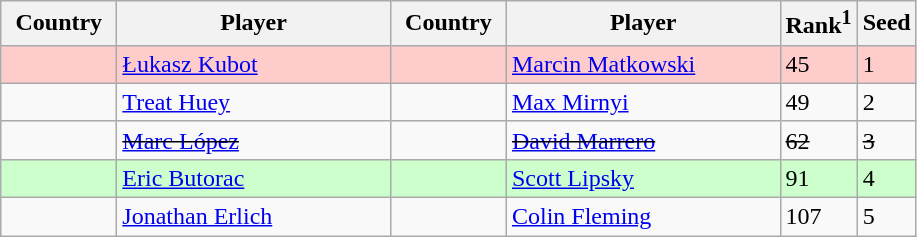<table class="sortable wikitable">
<tr>
<th width="70">Country</th>
<th width="175">Player</th>
<th width="70">Country</th>
<th width="175">Player</th>
<th>Rank<sup>1</sup></th>
<th>Seed</th>
</tr>
<tr style="background:#fcc;">
<td></td>
<td><a href='#'>Łukasz Kubot</a></td>
<td></td>
<td><a href='#'>Marcin Matkowski</a></td>
<td>45</td>
<td>1</td>
</tr>
<tr>
<td></td>
<td><a href='#'>Treat Huey</a></td>
<td></td>
<td><a href='#'>Max Mirnyi</a></td>
<td>49</td>
<td>2</td>
</tr>
<tr>
<td><s></s></td>
<td><s><a href='#'>Marc López</a></s></td>
<td><s></s></td>
<td><s><a href='#'>David Marrero</a></s></td>
<td><s>62</s></td>
<td><s>3</s></td>
</tr>
<tr style="background:#cfc;">
<td></td>
<td><a href='#'>Eric Butorac</a></td>
<td></td>
<td><a href='#'>Scott Lipsky</a></td>
<td>91</td>
<td>4</td>
</tr>
<tr>
<td></td>
<td><a href='#'>Jonathan Erlich</a></td>
<td></td>
<td><a href='#'>Colin Fleming</a></td>
<td>107</td>
<td>5</td>
</tr>
</table>
